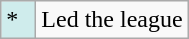<table class="wikitable">
<tr>
<td style="background:#CFECEC; width:1em">*</td>
<td>Led the league</td>
</tr>
</table>
